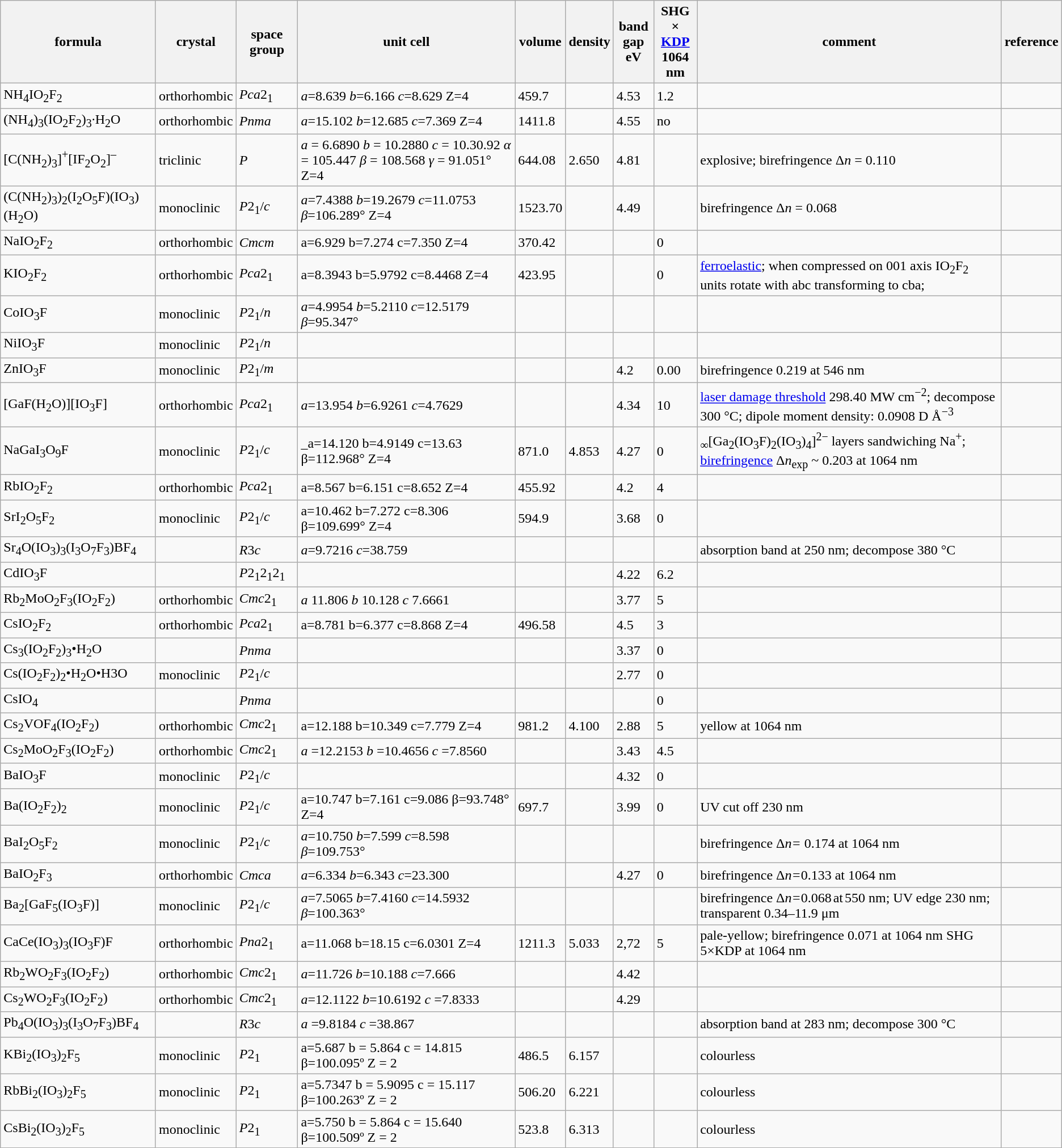<table class="wikitable">
<tr>
<th>formula</th>
<th>crystal</th>
<th>space group</th>
<th>unit cell</th>
<th>volume</th>
<th>density</th>
<th>band<br>gap
eV</th>
<th>SHG<br>× <a href='#'>KDP</a><br>1064 nm</th>
<th>comment</th>
<th>reference</th>
</tr>
<tr>
<td>NH<sub>4</sub>IO<sub>2</sub>F<sub>2</sub></td>
<td>orthorhombic</td>
<td><em>Pca</em>2<sub>1</sub></td>
<td><em>a</em>=8.639 <em>b</em>=6.166 <em>c</em>=8.629 Z=4</td>
<td>459.7</td>
<td></td>
<td>4.53</td>
<td>1.2</td>
<td></td>
<td></td>
</tr>
<tr>
<td>(NH<sub>4</sub>)<sub>3</sub>(IO<sub>2</sub>F<sub>2</sub>)<sub>3</sub>·H<sub>2</sub>O</td>
<td>orthorhombic</td>
<td><em>Pnma</em></td>
<td><em>a</em>=15.102 <em>b</em>=12.685 <em>c</em>=7.369 Z=4</td>
<td>1411.8</td>
<td></td>
<td>4.55</td>
<td>no</td>
<td></td>
<td></td>
</tr>
<tr>
<td>[C(NH<sub>2</sub>)<sub>3</sub>]<sup>+</sup>[IF<sub>2</sub>O<sub>2</sub>]<sup>–</sup></td>
<td>triclinic</td>
<td><em>P</em></td>
<td><em>a</em> = 6.6890 <em>b</em> = 10.2880 <em>c</em> = 10.30.92 <em>α</em> = 105.447 <em>β</em> = 108.568 <em>γ</em> = 91.051° Z=4</td>
<td>644.08</td>
<td>2.650</td>
<td>4.81</td>
<td></td>
<td>explosive; birefringence Δ<em>n</em> = 0.110</td>
<td></td>
</tr>
<tr>
<td>(C(NH<sub>2</sub>)<sub>3</sub>)<sub>2</sub>(I<sub>2</sub>O<sub>5</sub>F)(IO<sub>3</sub>)(H<sub>2</sub>O)</td>
<td>monoclinic</td>
<td><em>P</em>2<sub>1</sub>/<em>c</em></td>
<td><em>a</em>=7.4388 <em>b</em>=19.2679 <em>c</em>=11.0753 <em>β</em>=106.289° Z=4</td>
<td>1523.70</td>
<td></td>
<td>4.49</td>
<td></td>
<td>birefringence Δ<em>n</em> = 0.068</td>
<td></td>
</tr>
<tr>
<td>NaIO<sub>2</sub>F<sub>2</sub></td>
<td>orthorhombic</td>
<td><em>Cmcm</em></td>
<td>a=6.929 b=7.274 c=7.350 Z=4</td>
<td>370.42</td>
<td></td>
<td></td>
<td>0</td>
<td></td>
<td></td>
</tr>
<tr>
<td>KIO<sub>2</sub>F<sub>2</sub></td>
<td>orthorhombic</td>
<td><em>Pca</em>2<sub>1</sub></td>
<td>a=8.3943 b=5.9792 c=8.4468 Z=4</td>
<td>423.95</td>
<td></td>
<td></td>
<td>0</td>
<td><a href='#'>ferroelastic</a>; when compressed on 001 axis IO<sub>2</sub>F<sub>2</sub> units rotate with abc transforming to cba;</td>
<td></td>
</tr>
<tr>
<td>CoIO<sub>3</sub>F</td>
<td>monoclinic</td>
<td><em>P</em>2<sub>1</sub>/<em>n</em></td>
<td><em>a</em>=4.9954 <em>b</em>=5.2110 <em>c</em>=12.5179 <em>β</em>=95.347°</td>
<td></td>
<td></td>
<td></td>
<td></td>
<td></td>
<td></td>
</tr>
<tr>
<td>NiIO<sub>3</sub>F</td>
<td>monoclinic</td>
<td><em>P</em>2<sub>1</sub>/<em>n</em></td>
<td></td>
<td></td>
<td></td>
<td></td>
<td></td>
<td></td>
<td></td>
</tr>
<tr>
<td>ZnIO<sub>3</sub>F</td>
<td>monoclinic</td>
<td><em>P</em>2<sub>1</sub>/<em>m</em></td>
<td></td>
<td></td>
<td></td>
<td>4.2</td>
<td>0.00</td>
<td>birefringence 0.219 at 546 nm</td>
<td></td>
</tr>
<tr>
<td>[GaF(H<sub>2</sub>O)][IO<sub>3</sub>F]</td>
<td>orthorhombic</td>
<td><em>Pca</em>2<sub>1</sub></td>
<td><em>a</em>=13.954 <em>b</em>=6.9261 <em>c</em>=4.7629</td>
<td></td>
<td></td>
<td>4.34</td>
<td>10</td>
<td><a href='#'>laser damage threshold</a> 298.40 MW cm<sup>−2</sup>; decompose 300 °C; dipole moment density: 0.0908 D Å<sup>−3</sup></td>
<td></td>
</tr>
<tr>
<td>NaGaI<sub>3</sub>O<sub>9</sub>F</td>
<td>monoclinic</td>
<td><em>P</em>2<sub>1</sub>/<em>c</em></td>
<td>_a=14.120 b=4.9149 c=13.63 β=112.968° Z=4</td>
<td>871.0</td>
<td>4.853</td>
<td>4.27</td>
<td>0</td>
<td><sub>∞</sub>[Ga<sub>2</sub>(IO<sub>3</sub>F)<sub>2</sub>(IO<sub>3</sub>)<sub>4</sub>]<sup>2−</sup> layers sandwiching Na<sup>+</sup>; <a href='#'>birefringence</a> Δ<em>n</em><sub>exp</sub> ~ 0.203 at 1064 nm</td>
<td></td>
</tr>
<tr>
<td>RbIO<sub>2</sub>F<sub>2</sub></td>
<td>orthorhombic</td>
<td><em>Pca</em>2<sub>1</sub></td>
<td>a=8.567 b=6.151 c=8.652 Z=4</td>
<td>455.92</td>
<td></td>
<td>4.2</td>
<td>4</td>
<td></td>
<td></td>
</tr>
<tr>
<td>SrI<sub>2</sub>O<sub>5</sub>F<sub>2</sub></td>
<td>monoclinic</td>
<td><em>P</em>2<sub>1</sub>/<em>c</em></td>
<td>a=10.462 b=7.272 c=8.306 β=109.699° Z=4</td>
<td>594.9</td>
<td></td>
<td>3.68</td>
<td>0</td>
<td></td>
<td></td>
</tr>
<tr>
<td>Sr<sub>4</sub>O(IO<sub>3</sub>)<sub>3</sub>(I<sub>3</sub>O<sub>7</sub>F<sub>3</sub>)BF<sub>4</sub></td>
<td></td>
<td><em>R</em>3<em>c</em></td>
<td><em>a</em>=9.7216 <em>c</em>=38.759</td>
<td></td>
<td></td>
<td></td>
<td></td>
<td>absorption band at 250 nm; decompose 380 °C</td>
<td></td>
</tr>
<tr>
<td>CdIO<sub>3</sub>F</td>
<td></td>
<td><em>P</em>2<sub>1</sub>2<sub>1</sub>2<sub>1</sub></td>
<td></td>
<td></td>
<td></td>
<td>4.22</td>
<td>6.2</td>
<td></td>
<td></td>
</tr>
<tr>
<td>Rb<sub>2</sub>MoO<sub>2</sub>F<sub>3</sub>(IO<sub>2</sub>F<sub>2</sub>)</td>
<td>orthorhombic</td>
<td><em>Cmc</em>2<sub>1</sub></td>
<td><em>a</em> 11.806 <em>b</em> 10.128 <em>c</em> 7.6661</td>
<td></td>
<td></td>
<td>3.77</td>
<td>5</td>
<td></td>
<td></td>
</tr>
<tr>
<td>CsIO<sub>2</sub>F<sub>2</sub></td>
<td>orthorhombic</td>
<td><em>Pca</em>2<sub>1</sub></td>
<td>a=8.781 b=6.377 c=8.868 Z=4</td>
<td>496.58</td>
<td></td>
<td>4.5</td>
<td>3</td>
<td></td>
<td></td>
</tr>
<tr>
<td>Cs<sub>3</sub>(IO<sub>2</sub>F<sub>2</sub>)<sub>3</sub>•H<sub>2</sub>O</td>
<td></td>
<td><em>Pnma</em></td>
<td></td>
<td></td>
<td></td>
<td>3.37</td>
<td>0</td>
<td></td>
<td></td>
</tr>
<tr>
<td>Cs(IO<sub>2</sub>F<sub>2</sub>)<sub>2</sub>•H<sub>2</sub>O•H3O</td>
<td>monoclinic</td>
<td><em>P</em>2<sub>1</sub>/<em>c</em></td>
<td></td>
<td></td>
<td></td>
<td>2.77</td>
<td>0</td>
<td></td>
<td></td>
</tr>
<tr>
<td>CsIO<sub>4</sub></td>
<td></td>
<td><em>Pnma</em></td>
<td></td>
<td></td>
<td></td>
<td></td>
<td>0</td>
<td></td>
<td></td>
</tr>
<tr>
<td>Cs<sub>2</sub>VOF<sub>4</sub>(IO<sub>2</sub>F<sub>2</sub>)</td>
<td>orthorhombic</td>
<td><em>Cmc</em>2<sub>1</sub></td>
<td>a=12.188 b=10.349 c=7.779  Z=4</td>
<td>981.2</td>
<td>4.100</td>
<td>2.88</td>
<td>5</td>
<td>yellow  at 1064 nm</td>
<td></td>
</tr>
<tr>
<td>Cs<sub>2</sub>MoO<sub>2</sub>F<sub>3</sub>(IO<sub>2</sub>F<sub>2</sub>)</td>
<td>orthorhombic</td>
<td><em>Cmc</em>2<sub>1</sub></td>
<td><em>a</em> =12.2153 <em>b</em> =10.4656 <em>c</em> =7.8560</td>
<td></td>
<td></td>
<td>3.43</td>
<td>4.5</td>
<td></td>
<td></td>
</tr>
<tr>
<td>BaIO<sub>3</sub>F</td>
<td>monoclinic</td>
<td><em>P</em>2<sub>1</sub>/<em>c</em></td>
<td></td>
<td></td>
<td></td>
<td>4.32</td>
<td>0</td>
<td></td>
<td></td>
</tr>
<tr>
<td>Ba(IO<sub>2</sub>F<sub>2</sub>)<sub>2</sub></td>
<td>monoclinic</td>
<td><em>P</em>2<sub>1</sub>/<em>c</em></td>
<td>a=10.747 b=7.161 c=9.086 β=93.748° Z=4</td>
<td>697.7</td>
<td></td>
<td>3.99</td>
<td>0</td>
<td>UV cut off 230 nm</td>
<td></td>
</tr>
<tr>
<td>BaI<sub>2</sub>O<sub>5</sub>F<sub>2</sub></td>
<td>monoclinic</td>
<td><em>P</em>2<sub>1</sub>/<em>c</em></td>
<td><em>a</em>=10.750 <em>b</em>=7.599 <em>c</em>=8.598 <em>β</em>=109.753°</td>
<td></td>
<td></td>
<td></td>
<td></td>
<td>birefringence Δ<em>n=</em> 0.174 at 1064 nm</td>
<td></td>
</tr>
<tr>
<td>BaIO<sub>2</sub>F<sub>3</sub></td>
<td>orthorhombic</td>
<td><em>Cmca</em></td>
<td><em>a</em>=6.334 <em>b</em>=6.343 <em>c</em>=23.300</td>
<td></td>
<td></td>
<td>4.27</td>
<td>0</td>
<td>birefringence Δ<em>n=</em>0.133 at 1064 nm</td>
<td></td>
</tr>
<tr>
<td>Ba<sub>2</sub>[GaF<sub>5</sub>(IO<sub>3</sub>F)]</td>
<td>monoclinic</td>
<td><em>P</em>2<sub>1</sub>/<em>c</em></td>
<td><em>a</em>=7.5065 <em>b</em>=7.4160 <em>c</em>=14.5932 <em>β</em>=100.363°</td>
<td></td>
<td></td>
<td></td>
<td></td>
<td>birefringence Δ<em>n=</em>0.068 at 550 nm; UV edge 230 nm; transparent 0.34–11.9 μm</td>
<td></td>
</tr>
<tr>
<td>CaCe(IO<sub>3</sub>)<sub>3</sub>(IO<sub>3</sub>F)F</td>
<td>orthorhombic</td>
<td><em>Pna</em>2<sub>1</sub></td>
<td>a=11.068 b=18.15 c=6.0301 Z=4</td>
<td>1211.3</td>
<td>5.033</td>
<td>2,72</td>
<td>5</td>
<td>pale-yellow; birefringence 0.071 at 1064 nm SHG 5×KDP at 1064 nm</td>
<td></td>
</tr>
<tr>
<td>Rb<sub>2</sub>WO<sub>2</sub>F<sub>3</sub>(IO<sub>2</sub>F<sub>2</sub>)</td>
<td>orthorhombic</td>
<td><em>Cmc</em>2<sub>1</sub></td>
<td><em>a</em>=11.726 <em>b</em>=10.188 <em>c</em>=7.666</td>
<td></td>
<td></td>
<td>4.42</td>
<td></td>
<td></td>
<td></td>
</tr>
<tr>
<td>Cs<sub>2</sub>WO<sub>2</sub>F<sub>3</sub>(IO<sub>2</sub>F<sub>2</sub>)</td>
<td>orthorhombic</td>
<td><em>Cmc</em>2<sub>1</sub></td>
<td><em>a</em>=12.1122 <em>b</em>=10.6192 <em>c</em> =7.8333</td>
<td></td>
<td></td>
<td>4.29</td>
<td></td>
<td></td>
<td></td>
</tr>
<tr>
<td>Pb<sub>4</sub>O(IO<sub>3</sub>)<sub>3</sub>(I<sub>3</sub>O<sub>7</sub>F<sub>3</sub>)BF<sub>4</sub></td>
<td></td>
<td><em>R</em>3<em>c</em></td>
<td><em>a</em> =9.8184 <em>c</em> =38.867</td>
<td></td>
<td></td>
<td></td>
<td></td>
<td>absorption band at 283 nm; decompose 300 °C</td>
<td></td>
</tr>
<tr>
<td>KBi<sub>2</sub>(IO<sub>3</sub>)<sub>2</sub>F<sub>5</sub></td>
<td>monoclinic</td>
<td><em>P</em>2<sub>1</sub></td>
<td>a=5.687 b = 5.864 c = 14.815 β=100.095º Z = 2</td>
<td>486.5</td>
<td>6.157</td>
<td></td>
<td></td>
<td>colourless</td>
<td></td>
</tr>
<tr>
<td>RbBi<sub>2</sub>(IO<sub>3</sub>)<sub>2</sub>F<sub>5</sub></td>
<td>monoclinic</td>
<td><em>P</em>2<sub>1</sub></td>
<td>a=5.7347 b = 5.9095 c = 15.117 β=100.263º Z = 2</td>
<td>506.20</td>
<td>6.221</td>
<td></td>
<td></td>
<td>colourless</td>
<td></td>
</tr>
<tr>
<td>CsBi<sub>2</sub>(IO<sub>3</sub>)<sub>2</sub>F<sub>5</sub></td>
<td>monoclinic</td>
<td><em>P</em>2<sub>1</sub></td>
<td>a=5.750 b = 5.864 c = 15.640 β=100.509º Z = 2</td>
<td>523.8</td>
<td>6.313</td>
<td></td>
<td></td>
<td>colourless</td>
<td></td>
</tr>
</table>
